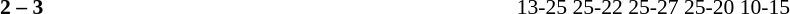<table width=100% cellspacing=1>
<tr>
<th width=20%></th>
<th width=12%></th>
<th width=20%></th>
<th width=33%></th>
<td></td>
</tr>
<tr style=font-size:90%>
<td align=right></td>
<td align=center><strong>2 – 3</strong></td>
<td><strong></strong></td>
<td>13-25 25-22 25-27 25-20 10-15</td>
</tr>
</table>
